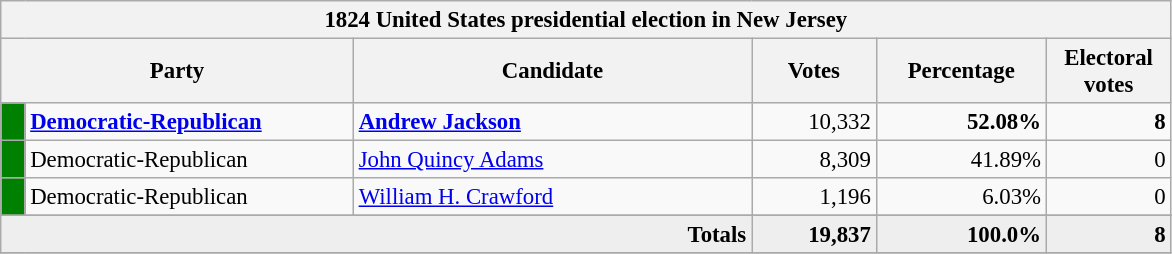<table class="wikitable" style="font-size: 95%;">
<tr>
<th colspan="6">1824 United States presidential election in New Jersey</th>
</tr>
<tr>
<th colspan="2" style="width: 15em">Party</th>
<th style="width: 17em">Candidate</th>
<th style="width: 5em">Votes</th>
<th style="width: 7em">Percentage</th>
<th style="width: 5em">Electoral votes</th>
</tr>
<tr>
<th style="background-color:#008000; width: 3px"></th>
<td style="width: 130px"><strong><a href='#'>Democratic-Republican</a></strong></td>
<td><strong><a href='#'>Andrew Jackson</a></strong></td>
<td align="right">10,332</td>
<td align="right"><strong>52.08%</strong></td>
<td align="right"><strong>8</strong></td>
</tr>
<tr>
<th style="background-color:#008000; width: 3px"></th>
<td style="width: 130px">Democratic-Republican</td>
<td><a href='#'>John Quincy Adams</a></td>
<td align="right">8,309</td>
<td align="right">41.89%</td>
<td align="right">0</td>
</tr>
<tr>
<th style="background-color:#008000; width: 3px"></th>
<td style="width: 130px">Democratic-Republican</td>
<td><a href='#'>William H. Crawford</a></td>
<td align="right">1,196</td>
<td align="right">6.03%</td>
<td align="right">0</td>
</tr>
<tr>
</tr>
<tr bgcolor="#EEEEEE">
<td colspan="3" align="right"><strong>Totals</strong></td>
<td align="right"><strong>19,837</strong></td>
<td align="right"><strong>100.0%</strong></td>
<td align="right"><strong>8</strong></td>
</tr>
<tr>
</tr>
</table>
